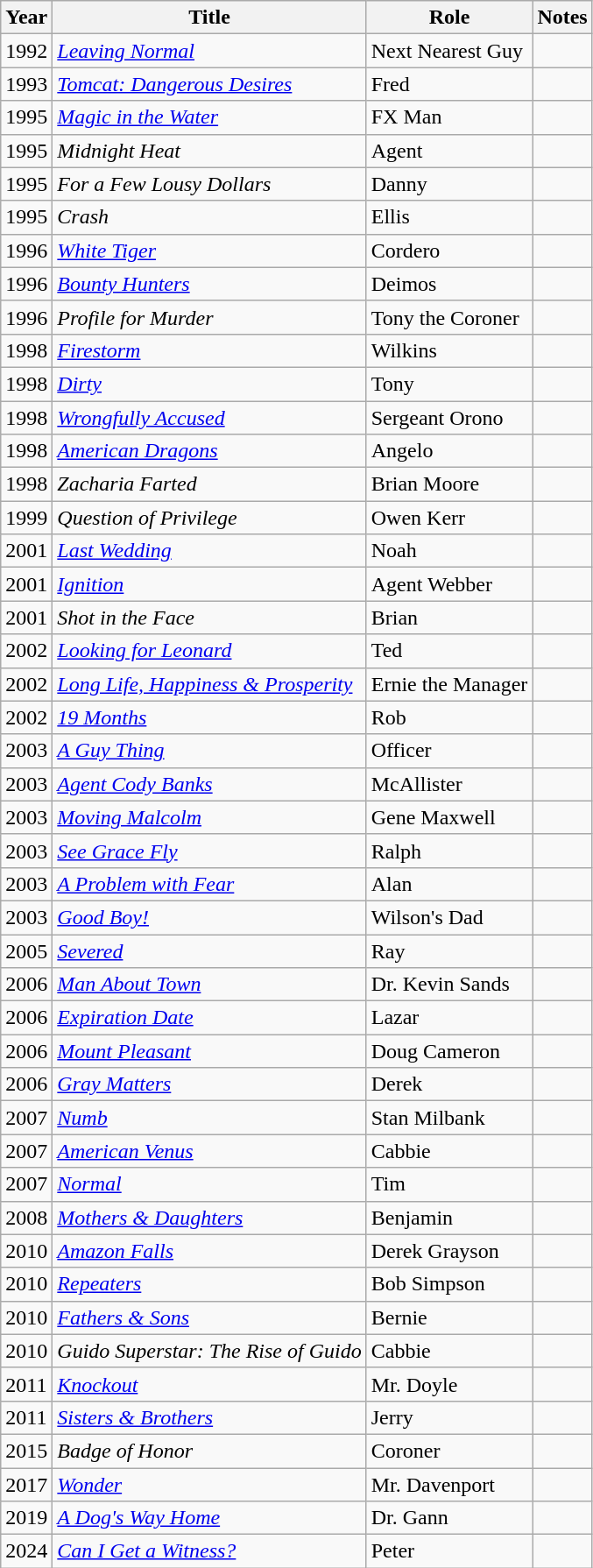<table class="wikitable sortable">
<tr>
<th>Year</th>
<th>Title</th>
<th>Role</th>
<th class="unsortable">Notes</th>
</tr>
<tr>
<td>1992</td>
<td><a href='#'><em>Leaving Normal</em></a></td>
<td>Next Nearest Guy</td>
<td></td>
</tr>
<tr>
<td>1993</td>
<td><em><a href='#'>Tomcat: Dangerous Desires</a></em></td>
<td>Fred</td>
<td></td>
</tr>
<tr>
<td>1995</td>
<td><em><a href='#'>Magic in the Water</a></em></td>
<td>FX Man</td>
<td></td>
</tr>
<tr>
<td>1995</td>
<td><em>Midnight Heat</em></td>
<td>Agent</td>
<td></td>
</tr>
<tr>
<td>1995</td>
<td><em>For a Few Lousy Dollars</em></td>
<td>Danny</td>
<td></td>
</tr>
<tr>
<td>1995</td>
<td><em>Crash</em></td>
<td>Ellis</td>
<td></td>
</tr>
<tr>
<td>1996</td>
<td><em><a href='#'>White Tiger</a></em></td>
<td>Cordero</td>
<td></td>
</tr>
<tr>
<td>1996</td>
<td><a href='#'><em>Bounty Hunters</em></a></td>
<td>Deimos</td>
<td></td>
</tr>
<tr>
<td>1996</td>
<td><em>Profile for Murder</em></td>
<td>Tony the Coroner</td>
<td></td>
</tr>
<tr>
<td>1998</td>
<td><a href='#'><em>Firestorm</em></a></td>
<td>Wilkins</td>
<td></td>
</tr>
<tr>
<td>1998</td>
<td><em><a href='#'>Dirty</a></em></td>
<td>Tony</td>
<td></td>
</tr>
<tr>
<td>1998</td>
<td><em><a href='#'>Wrongfully Accused</a></em></td>
<td>Sergeant Orono</td>
<td></td>
</tr>
<tr>
<td>1998</td>
<td><em><a href='#'>American Dragons</a></em></td>
<td>Angelo</td>
<td></td>
</tr>
<tr>
<td>1998</td>
<td><em>Zacharia Farted</em></td>
<td>Brian Moore</td>
<td></td>
</tr>
<tr>
<td>1999</td>
<td><em>Question of Privilege</em></td>
<td>Owen Kerr</td>
<td></td>
</tr>
<tr>
<td>2001</td>
<td><em><a href='#'>Last Wedding</a></em></td>
<td>Noah</td>
<td></td>
</tr>
<tr>
<td>2001</td>
<td><a href='#'><em>Ignition</em></a></td>
<td>Agent Webber</td>
<td></td>
</tr>
<tr>
<td>2001</td>
<td><em>Shot in the Face</em></td>
<td>Brian</td>
<td></td>
</tr>
<tr>
<td>2002</td>
<td><em><a href='#'>Looking for Leonard</a></em></td>
<td>Ted</td>
<td></td>
</tr>
<tr>
<td>2002</td>
<td><em><a href='#'>Long Life, Happiness & Prosperity</a></em></td>
<td>Ernie the Manager</td>
<td></td>
</tr>
<tr>
<td>2002</td>
<td><em><a href='#'>19 Months</a></em></td>
<td>Rob</td>
<td></td>
</tr>
<tr>
<td>2003</td>
<td data-sort-value="Guy Thing, A"><em><a href='#'>A Guy Thing</a></em></td>
<td>Officer</td>
<td></td>
</tr>
<tr>
<td>2003</td>
<td><em><a href='#'>Agent Cody Banks</a></em></td>
<td>McAllister</td>
<td></td>
</tr>
<tr>
<td>2003</td>
<td><em><a href='#'>Moving Malcolm</a></em></td>
<td>Gene Maxwell</td>
<td></td>
</tr>
<tr>
<td>2003</td>
<td><em><a href='#'>See Grace Fly</a></em></td>
<td>Ralph</td>
<td></td>
</tr>
<tr>
<td>2003</td>
<td data-sort-value="Problem with Fear, A"><em><a href='#'>A Problem with Fear</a></em></td>
<td>Alan</td>
<td></td>
</tr>
<tr>
<td>2003</td>
<td><em><a href='#'>Good Boy!</a></em></td>
<td>Wilson's Dad</td>
<td></td>
</tr>
<tr>
<td>2005</td>
<td><a href='#'><em>Severed</em></a></td>
<td>Ray</td>
<td></td>
</tr>
<tr>
<td>2006</td>
<td><a href='#'><em>Man About Town</em></a></td>
<td>Dr. Kevin Sands</td>
<td></td>
</tr>
<tr>
<td>2006</td>
<td><a href='#'><em>Expiration Date</em></a></td>
<td>Lazar</td>
<td></td>
</tr>
<tr>
<td>2006</td>
<td><em><a href='#'>Mount Pleasant</a></em></td>
<td>Doug Cameron</td>
<td></td>
</tr>
<tr>
<td>2006</td>
<td><a href='#'><em>Gray Matters</em></a></td>
<td>Derek</td>
<td></td>
</tr>
<tr>
<td>2007</td>
<td><a href='#'><em>Numb</em></a></td>
<td>Stan Milbank</td>
<td></td>
</tr>
<tr>
<td>2007</td>
<td><em><a href='#'>American Venus</a></em></td>
<td>Cabbie</td>
<td></td>
</tr>
<tr>
<td>2007</td>
<td><a href='#'><em>Normal</em></a></td>
<td>Tim</td>
<td></td>
</tr>
<tr>
<td>2008</td>
<td><a href='#'><em>Mothers & Daughters</em></a></td>
<td>Benjamin</td>
<td></td>
</tr>
<tr>
<td>2010</td>
<td><em><a href='#'>Amazon Falls</a></em></td>
<td>Derek Grayson</td>
<td></td>
</tr>
<tr>
<td>2010</td>
<td><em><a href='#'>Repeaters</a></em></td>
<td>Bob Simpson</td>
<td></td>
</tr>
<tr>
<td>2010</td>
<td><a href='#'><em>Fathers & Sons</em></a></td>
<td>Bernie</td>
<td></td>
</tr>
<tr>
<td>2010</td>
<td><em>Guido Superstar: The Rise of Guido</em></td>
<td>Cabbie</td>
<td></td>
</tr>
<tr>
<td>2011</td>
<td><a href='#'><em>Knockout</em></a></td>
<td>Mr. Doyle</td>
<td></td>
</tr>
<tr>
<td>2011</td>
<td><em><a href='#'>Sisters & Brothers</a></em></td>
<td>Jerry</td>
<td></td>
</tr>
<tr>
<td>2015</td>
<td><em>Badge of Honor</em></td>
<td>Coroner</td>
<td></td>
</tr>
<tr>
<td>2017</td>
<td><a href='#'><em>Wonder</em></a></td>
<td>Mr. Davenport</td>
<td></td>
</tr>
<tr>
<td>2019</td>
<td data-sort-value="Dog's Way Home, A"><em><a href='#'>A Dog's Way Home</a></em></td>
<td>Dr. Gann</td>
<td></td>
</tr>
<tr>
<td>2024</td>
<td><em><a href='#'>Can I Get a Witness?</a></em></td>
<td>Peter</td>
<td></td>
</tr>
</table>
